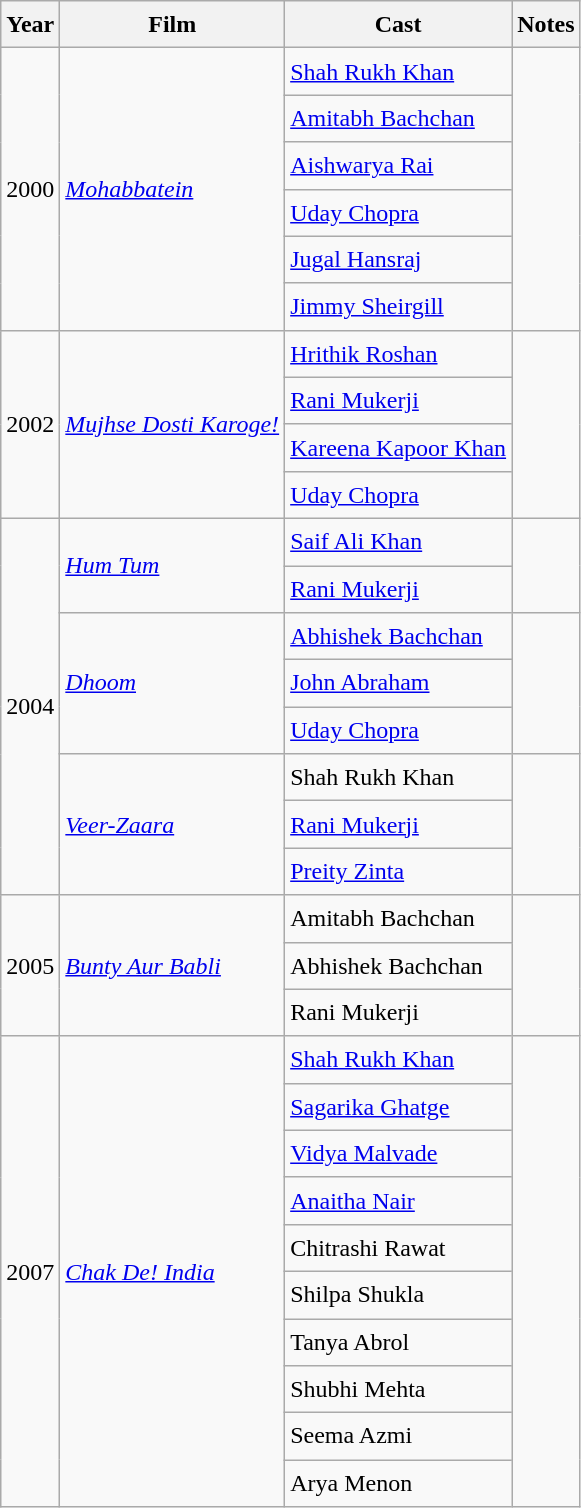<table class="wikitable sortable" style="font-size:1.00em; line-height:1.5em;">
<tr>
<th>Year</th>
<th>Film</th>
<th>Cast</th>
<th>Notes</th>
</tr>
<tr>
<td rowspan="6">2000</td>
<td rowspan="6"><em><a href='#'>Mohabbatein</a></em></td>
<td><a href='#'>Shah Rukh Khan</a></td>
<td rowspan="6"></td>
</tr>
<tr>
<td><a href='#'>Amitabh Bachchan</a></td>
</tr>
<tr>
<td><a href='#'>Aishwarya Rai</a></td>
</tr>
<tr>
<td><a href='#'>Uday Chopra</a></td>
</tr>
<tr>
<td><a href='#'>Jugal Hansraj</a></td>
</tr>
<tr>
<td><a href='#'>Jimmy Sheirgill</a></td>
</tr>
<tr>
<td rowspan="4">2002</td>
<td rowspan="4"><em><a href='#'>Mujhse Dosti Karoge!</a></em></td>
<td><a href='#'>Hrithik Roshan</a></td>
<td rowspan="4"></td>
</tr>
<tr>
<td><a href='#'>Rani Mukerji</a></td>
</tr>
<tr>
<td><a href='#'>Kareena Kapoor Khan</a></td>
</tr>
<tr>
<td><a href='#'>Uday Chopra</a></td>
</tr>
<tr>
<td rowspan="8">2004</td>
<td rowspan="2"><em><a href='#'>Hum Tum</a></em></td>
<td><a href='#'>Saif Ali Khan</a></td>
<td rowspan="2"></td>
</tr>
<tr>
<td><a href='#'>Rani Mukerji</a></td>
</tr>
<tr>
<td rowspan="3"><em><a href='#'>Dhoom</a></em></td>
<td><a href='#'>Abhishek Bachchan</a></td>
<td rowspan="3"></td>
</tr>
<tr>
<td><a href='#'>John Abraham</a></td>
</tr>
<tr>
<td><a href='#'>Uday Chopra</a></td>
</tr>
<tr>
<td rowspan="3"><em><a href='#'>Veer-Zaara</a></em></td>
<td>Shah Rukh Khan</td>
<td rowspan="3"></td>
</tr>
<tr>
<td><a href='#'>Rani Mukerji</a></td>
</tr>
<tr>
<td><a href='#'>Preity Zinta</a></td>
</tr>
<tr>
<td rowspan="3">2005</td>
<td rowspan="3"><em><a href='#'>Bunty Aur Babli</a></em></td>
<td>Amitabh Bachchan</td>
<td rowspan="3"></td>
</tr>
<tr>
<td>Abhishek Bachchan</td>
</tr>
<tr>
<td>Rani Mukerji</td>
</tr>
<tr>
<td rowspan="10">2007</td>
<td rowspan="10"><em><a href='#'>Chak De! India</a></em></td>
<td><a href='#'>Shah Rukh Khan</a></td>
<td rowspan="10"></td>
</tr>
<tr>
<td><a href='#'>Sagarika Ghatge</a></td>
</tr>
<tr>
<td><a href='#'>Vidya Malvade</a></td>
</tr>
<tr>
<td><a href='#'>Anaitha Nair</a></td>
</tr>
<tr>
<td>Chitrashi Rawat</td>
</tr>
<tr>
<td>Shilpa Shukla</td>
</tr>
<tr>
<td>Tanya Abrol</td>
</tr>
<tr>
<td>Shubhi Mehta</td>
</tr>
<tr>
<td>Seema Azmi</td>
</tr>
<tr>
<td>Arya Menon</td>
</tr>
</table>
